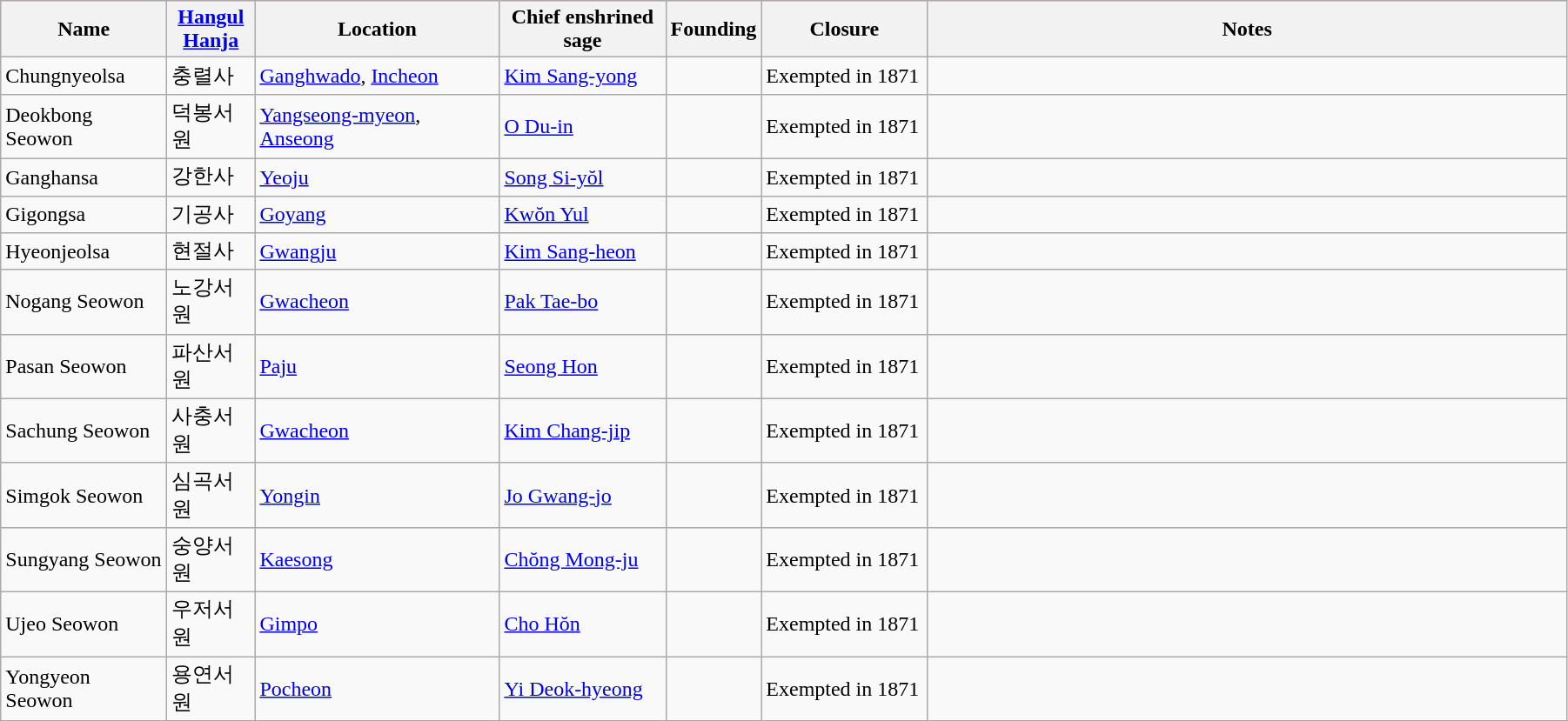<table class="wikitable sortable" width="95%">
<tr bgcolor="pink">
<th width="120px">Name</th>
<th width="60px"><a href='#'>Hangul</a><br><a href='#'>Hanja</a></th>
<th width="180px">Location</th>
<th width="120px">Chief enshrined sage</th>
<th width="60px">Founding</th>
<th width="120px">Closure</th>
<th>Notes</th>
</tr>
<tr>
<td>Chungnyeolsa</td>
<td>충렬사<br></td>
<td><a href='#'>Ganghwado</a>, <a href='#'>Incheon</a></td>
<td><a href='#'>Kim Sang-yong</a></td>
<td></td>
<td>Exempted in 1871</td>
<td></td>
</tr>
<tr>
<td>Deokbong Seowon</td>
<td>덕봉서원<br></td>
<td><a href='#'>Yangseong-myeon</a>, <a href='#'>Anseong</a></td>
<td><a href='#'>O Du-in</a></td>
<td></td>
<td>Exempted in 1871</td>
<td></td>
</tr>
<tr>
<td>Ganghansa</td>
<td>강한사<br></td>
<td><a href='#'>Yeoju</a></td>
<td><a href='#'>Song Si-yŏl</a></td>
<td></td>
<td>Exempted in 1871</td>
<td></td>
</tr>
<tr>
<td>Gigongsa</td>
<td>기공사<br></td>
<td><a href='#'>Goyang</a></td>
<td><a href='#'>Kwŏn Yul</a></td>
<td></td>
<td>Exempted in 1871</td>
<td></td>
</tr>
<tr>
<td>Hyeonjeolsa</td>
<td>현절사<br></td>
<td><a href='#'>Gwangju</a></td>
<td><a href='#'>Kim Sang-heon</a></td>
<td></td>
<td>Exempted in 1871</td>
<td></td>
</tr>
<tr>
<td>Nogang Seowon</td>
<td>노강서원<br></td>
<td><a href='#'>Gwacheon</a></td>
<td><a href='#'>Pak Tae-bo</a></td>
<td></td>
<td>Exempted in 1871</td>
<td></td>
</tr>
<tr>
<td>Pasan Seowon</td>
<td>파산서원<br></td>
<td><a href='#'>Paju</a></td>
<td><a href='#'>Seong Hon</a></td>
<td></td>
<td>Exempted in 1871</td>
<td></td>
</tr>
<tr>
<td>Sachung Seowon</td>
<td>사충서원<br></td>
<td><a href='#'>Gwacheon</a></td>
<td><a href='#'>Kim Chang-jip</a></td>
<td></td>
<td>Exempted in 1871</td>
<td></td>
</tr>
<tr>
<td>Simgok Seowon</td>
<td>심곡서원<br></td>
<td><a href='#'>Yongin</a></td>
<td><a href='#'>Jo Gwang-jo</a></td>
<td></td>
<td>Exempted in 1871</td>
<td></td>
</tr>
<tr>
<td>Sungyang Seowon</td>
<td>숭양서원<br></td>
<td><a href='#'>Kaesong</a></td>
<td><a href='#'>Chŏng Mong-ju</a></td>
<td></td>
<td>Exempted in 1871</td>
<td></td>
</tr>
<tr>
<td>Ujeo Seowon</td>
<td>우저서원<br></td>
<td><a href='#'>Gimpo</a></td>
<td><a href='#'>Cho Hŏn</a></td>
<td></td>
<td>Exempted in 1871</td>
<td></td>
</tr>
<tr>
<td>Yongyeon Seowon</td>
<td>용연서원<br></td>
<td><a href='#'>Pocheon</a></td>
<td><a href='#'>Yi Deok-hyeong</a></td>
<td></td>
<td>Exempted in 1871</td>
<td></td>
</tr>
<tr>
</tr>
</table>
